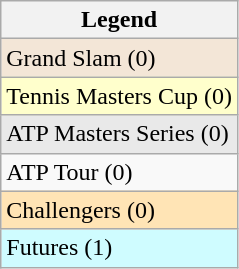<table class="wikitable sortable mw-collapsible mw-collapsed">
<tr>
<th>Legend</th>
</tr>
<tr style="background:#f3e6d7;">
<td>Grand Slam (0)</td>
</tr>
<tr style="background:#ffffcc;">
<td>Tennis Masters Cup (0)</td>
</tr>
<tr style="background:#e9e9e9;">
<td>ATP Masters Series (0)</td>
</tr>
<tr>
<td>ATP Tour (0)</td>
</tr>
<tr bgcolor="moccasin">
<td>Challengers (0)</td>
</tr>
<tr bgcolor="CFFCFF">
<td>Futures (1)</td>
</tr>
</table>
